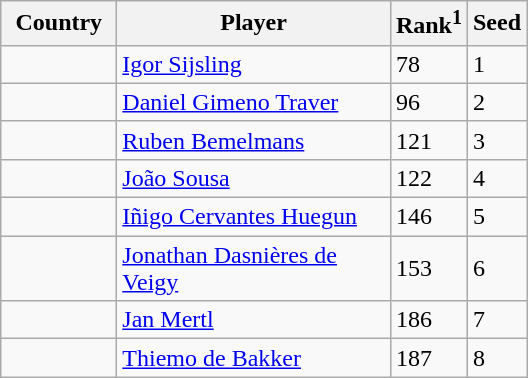<table class="sortable wikitable">
<tr>
<th width="70">Country</th>
<th width="175">Player</th>
<th>Rank<sup>1</sup></th>
<th>Seed</th>
</tr>
<tr>
<td></td>
<td><a href='#'>Igor Sijsling</a></td>
<td>78</td>
<td>1</td>
</tr>
<tr>
<td></td>
<td><a href='#'>Daniel Gimeno Traver</a></td>
<td>96</td>
<td>2</td>
</tr>
<tr>
<td></td>
<td><a href='#'>Ruben Bemelmans</a></td>
<td>121</td>
<td>3</td>
</tr>
<tr>
<td></td>
<td><a href='#'>João Sousa</a></td>
<td>122</td>
<td>4</td>
</tr>
<tr>
<td></td>
<td><a href='#'>Iñigo Cervantes Huegun</a></td>
<td>146</td>
<td>5</td>
</tr>
<tr>
<td></td>
<td><a href='#'>Jonathan Dasnières de Veigy</a></td>
<td>153</td>
<td>6</td>
</tr>
<tr>
<td></td>
<td><a href='#'>Jan Mertl</a></td>
<td>186</td>
<td>7</td>
</tr>
<tr>
<td></td>
<td><a href='#'>Thiemo de Bakker</a></td>
<td>187</td>
<td>8<br></td>
</tr>
</table>
